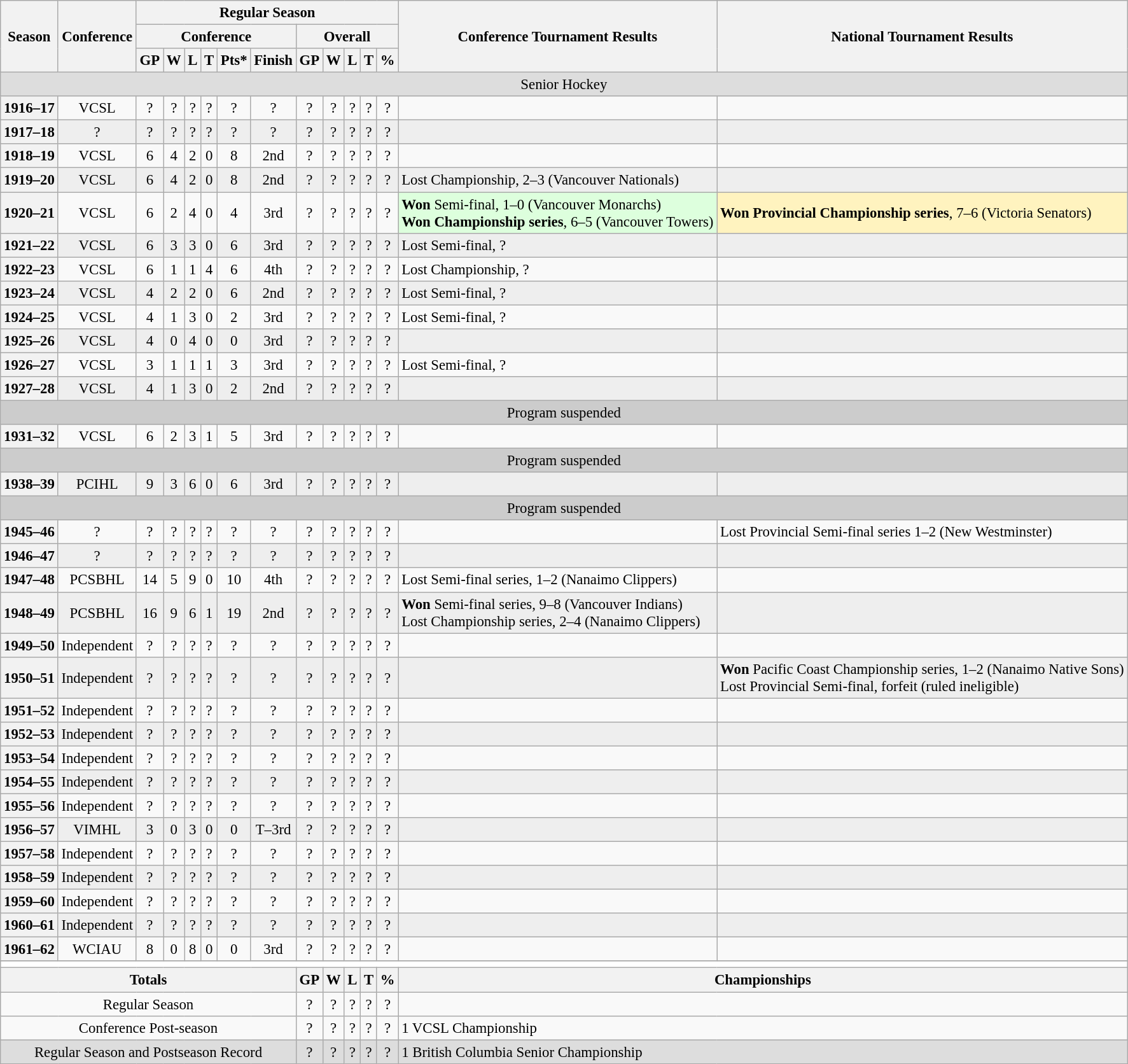<table class="wikitable" style="text-align: center; font-size: 95%">
<tr>
<th rowspan="3">Season</th>
<th rowspan="3">Conference</th>
<th colspan="11">Regular Season</th>
<th rowspan="3">Conference Tournament Results</th>
<th rowspan="3">National Tournament Results</th>
</tr>
<tr>
<th colspan="6">Conference</th>
<th colspan="5">Overall</th>
</tr>
<tr>
<th>GP</th>
<th>W</th>
<th>L</th>
<th>T</th>
<th>Pts*</th>
<th>Finish</th>
<th>GP</th>
<th>W</th>
<th>L</th>
<th>T</th>
<th>%</th>
</tr>
<tr>
<td style="background:#dddddd;" colspan="18">Senior Hockey</td>
</tr>
<tr>
<th>1916–17</th>
<td>VCSL</td>
<td>?</td>
<td>?</td>
<td>?</td>
<td>?</td>
<td>?</td>
<td>?</td>
<td>?</td>
<td>?</td>
<td>?</td>
<td>?</td>
<td>?</td>
<td align="left"></td>
<td align="left"></td>
</tr>
<tr bgcolor=eeeeee>
<th>1917–18</th>
<td>?</td>
<td>?</td>
<td>?</td>
<td>?</td>
<td>?</td>
<td>?</td>
<td>?</td>
<td>?</td>
<td>?</td>
<td>?</td>
<td>?</td>
<td>?</td>
<td align="left"></td>
<td align="left"></td>
</tr>
<tr>
<th>1918–19</th>
<td>VCSL</td>
<td>6</td>
<td>4</td>
<td>2</td>
<td>0</td>
<td>8</td>
<td>2nd</td>
<td>?</td>
<td>?</td>
<td>?</td>
<td>?</td>
<td>?</td>
<td align="left"></td>
<td align="left"></td>
</tr>
<tr bgcolor=eeeeee>
<th>1919–20</th>
<td>VCSL</td>
<td>6</td>
<td>4</td>
<td>2</td>
<td>0</td>
<td>8</td>
<td>2nd</td>
<td>?</td>
<td>?</td>
<td>?</td>
<td>?</td>
<td>?</td>
<td align="left">Lost Championship, 2–3 (Vancouver Nationals)</td>
<td align="left"></td>
</tr>
<tr>
<th>1920–21</th>
<td>VCSL</td>
<td>6</td>
<td>2</td>
<td>4</td>
<td>0</td>
<td>4</td>
<td>3rd</td>
<td>?</td>
<td>?</td>
<td>?</td>
<td>?</td>
<td>?</td>
<td bgcolor="#ddffdd" align="left"><strong>Won</strong> Semi-final, 1–0 (Vancouver Monarchs)<br><strong>Won Championship series</strong>, 6–5 (Vancouver Towers)</td>
<td bgcolor="#FFF3BF" align="left"><strong>Won Provincial Championship series</strong>, 7–6 (Victoria Senators)</td>
</tr>
<tr bgcolor=eeeeee>
<th>1921–22</th>
<td>VCSL</td>
<td>6</td>
<td>3</td>
<td>3</td>
<td>0</td>
<td>6</td>
<td>3rd</td>
<td>?</td>
<td>?</td>
<td>?</td>
<td>?</td>
<td>?</td>
<td align="left">Lost Semi-final, ?</td>
<td align="left"></td>
</tr>
<tr>
<th>1922–23</th>
<td>VCSL</td>
<td>6</td>
<td>1</td>
<td>1</td>
<td>4</td>
<td>6</td>
<td>4th</td>
<td>?</td>
<td>?</td>
<td>?</td>
<td>?</td>
<td>?</td>
<td align="left">Lost Championship, ?</td>
<td align="left"></td>
</tr>
<tr bgcolor=eeeeee>
<th>1923–24</th>
<td>VCSL</td>
<td>4</td>
<td>2</td>
<td>2</td>
<td>0</td>
<td>6</td>
<td>2nd</td>
<td>?</td>
<td>?</td>
<td>?</td>
<td>?</td>
<td>?</td>
<td align="left">Lost Semi-final, ?</td>
<td align="left"></td>
</tr>
<tr>
<th>1924–25</th>
<td>VCSL</td>
<td>4</td>
<td>1</td>
<td>3</td>
<td>0</td>
<td>2</td>
<td>3rd</td>
<td>?</td>
<td>?</td>
<td>?</td>
<td>?</td>
<td>?</td>
<td align="left">Lost Semi-final, ?</td>
<td align="left"></td>
</tr>
<tr bgcolor=eeeeee>
<th>1925–26</th>
<td>VCSL</td>
<td>4</td>
<td>0</td>
<td>4</td>
<td>0</td>
<td>0</td>
<td>3rd</td>
<td>?</td>
<td>?</td>
<td>?</td>
<td>?</td>
<td>?</td>
<td align="left"></td>
<td align="left"></td>
</tr>
<tr>
<th>1926–27</th>
<td>VCSL</td>
<td>3</td>
<td>1</td>
<td>1</td>
<td>1</td>
<td>3</td>
<td>3rd</td>
<td>?</td>
<td>?</td>
<td>?</td>
<td>?</td>
<td>?</td>
<td align="left">Lost Semi-final, ?</td>
<td align="left"></td>
</tr>
<tr bgcolor=eeeeee>
<th>1927–28</th>
<td>VCSL</td>
<td>4</td>
<td>1</td>
<td>3</td>
<td>0</td>
<td>2</td>
<td>2nd</td>
<td>?</td>
<td>?</td>
<td>?</td>
<td>?</td>
<td>?</td>
<td align="left"></td>
<td align="left"></td>
</tr>
<tr bgcolor=cccccc>
<td colspan=18>Program suspended</td>
</tr>
<tr>
<th>1931–32</th>
<td>VCSL</td>
<td>6</td>
<td>2</td>
<td>3</td>
<td>1</td>
<td>5</td>
<td>3rd</td>
<td>?</td>
<td>?</td>
<td>?</td>
<td>?</td>
<td>?</td>
<td align="left"></td>
<td align="left"></td>
</tr>
<tr bgcolor=cccccc>
<td colspan=18>Program suspended</td>
</tr>
<tr bgcolor=eeeeee>
<th>1938–39</th>
<td>PCIHL</td>
<td>9</td>
<td>3</td>
<td>6</td>
<td>0</td>
<td>6</td>
<td>3rd</td>
<td>?</td>
<td>?</td>
<td>?</td>
<td>?</td>
<td>?</td>
<td align="left"></td>
<td align="left"></td>
</tr>
<tr bgcolor=cccccc>
<td colspan=18>Program suspended</td>
</tr>
<tr>
<th>1945–46</th>
<td>?</td>
<td>?</td>
<td>?</td>
<td>?</td>
<td>?</td>
<td>?</td>
<td>?</td>
<td>?</td>
<td>?</td>
<td>?</td>
<td>?</td>
<td>?</td>
<td align="left"></td>
<td align="left">Lost Provincial Semi-final series 1–2 (New Westminster)</td>
</tr>
<tr bgcolor=eeeeee>
<th>1946–47</th>
<td>?</td>
<td>?</td>
<td>?</td>
<td>?</td>
<td>?</td>
<td>?</td>
<td>?</td>
<td>?</td>
<td>?</td>
<td>?</td>
<td>?</td>
<td>?</td>
<td align="left"></td>
<td align="left"></td>
</tr>
<tr>
<th>1947–48</th>
<td>PCSBHL</td>
<td>14</td>
<td>5</td>
<td>9</td>
<td>0</td>
<td>10</td>
<td>4th</td>
<td>?</td>
<td>?</td>
<td>?</td>
<td>?</td>
<td>?</td>
<td align="left">Lost Semi-final series, 1–2 (Nanaimo Clippers)</td>
<td align="left"></td>
</tr>
<tr bgcolor=eeeeee>
<th>1948–49</th>
<td>PCSBHL</td>
<td>16</td>
<td>9</td>
<td>6</td>
<td>1</td>
<td>19</td>
<td>2nd</td>
<td>?</td>
<td>?</td>
<td>?</td>
<td>?</td>
<td>?</td>
<td align="left"><strong>Won</strong> Semi-final series, 9–8 (Vancouver Indians)<br>Lost Championship series, 2–4 (Nanaimo Clippers)</td>
<td align="left"></td>
</tr>
<tr>
<th>1949–50</th>
<td>Independent</td>
<td>?</td>
<td>?</td>
<td>?</td>
<td>?</td>
<td>?</td>
<td>?</td>
<td>?</td>
<td>?</td>
<td>?</td>
<td>?</td>
<td>?</td>
<td align="left"></td>
<td align="left"></td>
</tr>
<tr bgcolor=eeeeee>
<th>1950–51</th>
<td>Independent</td>
<td>?</td>
<td>?</td>
<td>?</td>
<td>?</td>
<td>?</td>
<td>?</td>
<td>?</td>
<td>?</td>
<td>?</td>
<td>?</td>
<td>?</td>
<td align="left"></td>
<td align="left"><strong>Won</strong> Pacific Coast Championship series, 1–2 (Nanaimo Native Sons)<br>Lost Provincial Semi-final, forfeit (ruled ineligible)</td>
</tr>
<tr>
<th>1951–52</th>
<td>Independent</td>
<td>?</td>
<td>?</td>
<td>?</td>
<td>?</td>
<td>?</td>
<td>?</td>
<td>?</td>
<td>?</td>
<td>?</td>
<td>?</td>
<td>?</td>
<td align="left"></td>
<td align="left"></td>
</tr>
<tr bgcolor=eeeeee>
<th>1952–53</th>
<td>Independent</td>
<td>?</td>
<td>?</td>
<td>?</td>
<td>?</td>
<td>?</td>
<td>?</td>
<td>?</td>
<td>?</td>
<td>?</td>
<td>?</td>
<td>?</td>
<td align="left"></td>
<td align="left"></td>
</tr>
<tr>
<th>1953–54</th>
<td>Independent</td>
<td>?</td>
<td>?</td>
<td>?</td>
<td>?</td>
<td>?</td>
<td>?</td>
<td>?</td>
<td>?</td>
<td>?</td>
<td>?</td>
<td>?</td>
<td align="left"></td>
<td align="left"></td>
</tr>
<tr bgcolor=eeeeee>
<th>1954–55</th>
<td>Independent</td>
<td>?</td>
<td>?</td>
<td>?</td>
<td>?</td>
<td>?</td>
<td>?</td>
<td>?</td>
<td>?</td>
<td>?</td>
<td>?</td>
<td>?</td>
<td align="left"></td>
<td align="left"></td>
</tr>
<tr>
<th>1955–56</th>
<td>Independent</td>
<td>?</td>
<td>?</td>
<td>?</td>
<td>?</td>
<td>?</td>
<td>?</td>
<td>?</td>
<td>?</td>
<td>?</td>
<td>?</td>
<td>?</td>
<td align="left"></td>
<td align="left"></td>
</tr>
<tr bgcolor=eeeeee>
<th>1956–57</th>
<td>VIMHL</td>
<td>3</td>
<td>0</td>
<td>3</td>
<td>0</td>
<td>0</td>
<td>T–3rd</td>
<td>?</td>
<td>?</td>
<td>?</td>
<td>?</td>
<td>?</td>
<td align="left"></td>
<td align="left"></td>
</tr>
<tr>
<th>1957–58</th>
<td>Independent</td>
<td>?</td>
<td>?</td>
<td>?</td>
<td>?</td>
<td>?</td>
<td>?</td>
<td>?</td>
<td>?</td>
<td>?</td>
<td>?</td>
<td>?</td>
<td align="left"></td>
<td align="left"></td>
</tr>
<tr bgcolor=eeeeee>
<th>1958–59</th>
<td>Independent</td>
<td>?</td>
<td>?</td>
<td>?</td>
<td>?</td>
<td>?</td>
<td>?</td>
<td>?</td>
<td>?</td>
<td>?</td>
<td>?</td>
<td>?</td>
<td align="left"></td>
<td align="left"></td>
</tr>
<tr>
<th>1959–60</th>
<td>Independent</td>
<td>?</td>
<td>?</td>
<td>?</td>
<td>?</td>
<td>?</td>
<td>?</td>
<td>?</td>
<td>?</td>
<td>?</td>
<td>?</td>
<td>?</td>
<td align="left"></td>
<td align="left"></td>
</tr>
<tr bgcolor=eeeeee>
<th>1960–61</th>
<td>Independent</td>
<td>?</td>
<td>?</td>
<td>?</td>
<td>?</td>
<td>?</td>
<td>?</td>
<td>?</td>
<td>?</td>
<td>?</td>
<td>?</td>
<td>?</td>
<td align="left"></td>
<td align="left"></td>
</tr>
<tr>
<th>1961–62</th>
<td>WCIAU</td>
<td>8</td>
<td>0</td>
<td>8</td>
<td>0</td>
<td>0</td>
<td>3rd</td>
<td>?</td>
<td>?</td>
<td>?</td>
<td>?</td>
<td>?</td>
<td align="left"></td>
<td align="left"></td>
</tr>
<tr>
</tr>
<tr ->
</tr>
<tr>
<td colspan="15" style="background:#fff;"></td>
</tr>
<tr>
<th colspan="8">Totals</th>
<th>GP</th>
<th>W</th>
<th>L</th>
<th>T</th>
<th>%</th>
<th colspan="2">Championships</th>
</tr>
<tr>
<td colspan="8">Regular Season</td>
<td>?</td>
<td>?</td>
<td>?</td>
<td>?</td>
<td>?</td>
<td colspan="2" align="left"></td>
</tr>
<tr>
<td colspan="8">Conference Post-season</td>
<td>?</td>
<td>?</td>
<td>?</td>
<td>?</td>
<td>?</td>
<td colspan="2" align="left">1 VCSL Championship</td>
</tr>
<tr bgcolor=dddddd>
<td colspan="8">Regular Season and Postseason Record</td>
<td>?</td>
<td>?</td>
<td>?</td>
<td>?</td>
<td>?</td>
<td colspan="2" align="left">1 British Columbia Senior Championship</td>
</tr>
</table>
